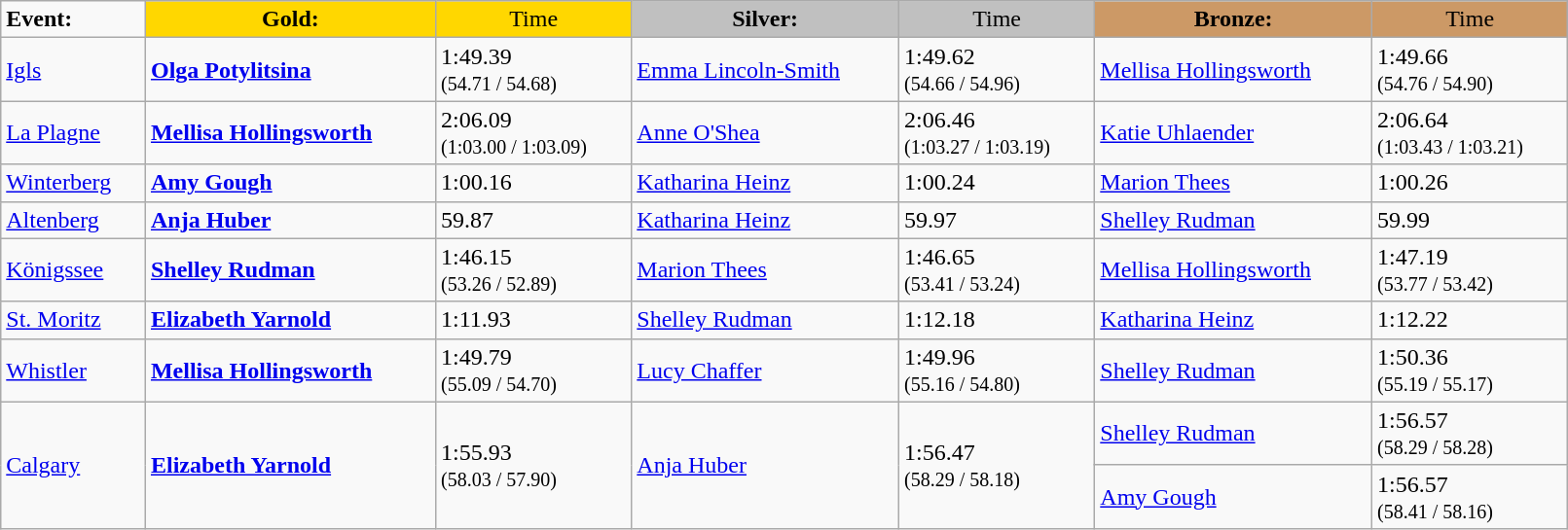<table class="wikitable" width=85%>
<tr>
<td><strong>Event:</strong></td>
<td style="text-align:center;background-color:gold;"><strong>Gold:</strong></td>
<td style="text-align:center;background-color:gold;">Time</td>
<td style="text-align:center;background-color:silver;"><strong>Silver:</strong></td>
<td style="text-align:center;background-color:silver;">Time</td>
<td style="text-align:center;background-color:#CC9966;"><strong>Bronze:</strong></td>
<td style="text-align:center;background-color:#CC9966;">Time</td>
</tr>
<tr>
<td><a href='#'>Igls</a></td>
<td><strong><a href='#'>Olga Potylitsina</a></strong><br><small></small></td>
<td>1:49.39 <br><small>(54.71 / 54.68)</small></td>
<td><a href='#'>Emma Lincoln-Smith</a><br><small></small></td>
<td>1:49.62 <br><small>(54.66 / 54.96)</small></td>
<td><a href='#'>Mellisa Hollingsworth</a><br><small></small></td>
<td>1:49.66 <br><small>(54.76 / 54.90)</small></td>
</tr>
<tr>
<td><a href='#'>La Plagne</a></td>
<td><strong><a href='#'>Mellisa Hollingsworth</a></strong><br><small></small></td>
<td>2:06.09  <br><small>(1:03.00 / 1:03.09)</small></td>
<td><a href='#'>Anne O'Shea</a><br><small></small></td>
<td>2:06.46 <br><small>(1:03.27 / 1:03.19)</small></td>
<td><a href='#'>Katie Uhlaender</a><br><small></small></td>
<td>2:06.64 <br><small>(1:03.43 / 1:03.21)</small></td>
</tr>
<tr>
<td><a href='#'>Winterberg</a></td>
<td><strong><a href='#'>Amy Gough</a></strong><br><small></small></td>
<td>1:00.16</td>
<td><a href='#'>Katharina Heinz</a><br><small></small></td>
<td>1:00.24</td>
<td><a href='#'>Marion Thees</a><br><small></small></td>
<td>1:00.26</td>
</tr>
<tr>
<td><a href='#'>Altenberg</a></td>
<td><strong><a href='#'>Anja Huber</a></strong><br><small></small></td>
<td>59.87</td>
<td><a href='#'>Katharina Heinz</a><br><small></small></td>
<td>59.97</td>
<td><a href='#'>Shelley Rudman</a><br><small></small></td>
<td>59.99</td>
</tr>
<tr>
<td><a href='#'>Königssee</a></td>
<td><strong><a href='#'>Shelley Rudman</a></strong><br><small></small></td>
<td>1:46.15  <br><small>(53.26 / 52.89)</small></td>
<td><a href='#'>Marion Thees</a><br><small></small></td>
<td>1:46.65 <br><small>(53.41 / 53.24)</small></td>
<td><a href='#'>Mellisa Hollingsworth</a><br><small></small></td>
<td>1:47.19 <br><small>(53.77 / 53.42)</small></td>
</tr>
<tr>
<td><a href='#'>St. Moritz</a></td>
<td><strong><a href='#'>Elizabeth Yarnold</a></strong><br><small></small></td>
<td>1:11.93</td>
<td><a href='#'>Shelley Rudman</a><br><small></small></td>
<td>1:12.18</td>
<td><a href='#'>Katharina Heinz</a><br><small></small></td>
<td>1:12.22</td>
</tr>
<tr>
<td><a href='#'>Whistler</a></td>
<td><strong><a href='#'>Mellisa Hollingsworth</a></strong><br><small></small></td>
<td>1:49.79  <br><small>(55.09 / 54.70)</small></td>
<td><a href='#'>Lucy Chaffer</a><br><small></small></td>
<td>1:49.96 <br><small>(55.16 / 54.80)</small></td>
<td><a href='#'>Shelley Rudman</a><br><small></small></td>
<td>1:50.36 <br><small>(55.19 / 55.17)</small></td>
</tr>
<tr>
<td rowspan=2><a href='#'>Calgary</a></td>
<td rowspan=2><strong><a href='#'>Elizabeth Yarnold</a></strong><br><small></small></td>
<td rowspan=2>1:55.93  <br><small>(58.03 / 57.90)</small></td>
<td rowspan=2><a href='#'>Anja Huber</a><br><small></small></td>
<td rowspan=2>1:56.47  <br><small>(58.29 / 58.18)</small></td>
<td><a href='#'>Shelley Rudman</a><br><small></small></td>
<td>1:56.57 <br><small>(58.29 / 58.28)</small></td>
</tr>
<tr>
<td><a href='#'>Amy Gough</a><br><small></small></td>
<td>1:56.57 <br><small>(58.41 / 58.16)</small></td>
</tr>
</table>
